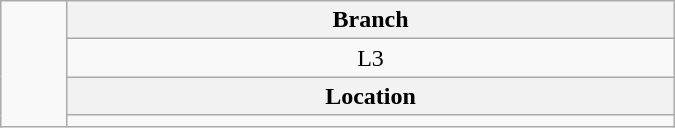<table class="wikitable" style="text-align: center; width: 450px; float:right;">
<tr>
<td rowspan="6"></td>
<th>Branch</th>
</tr>
<tr>
<td>L3</td>
</tr>
<tr>
<th>Location</th>
</tr>
<tr>
<td></td>
</tr>
</table>
